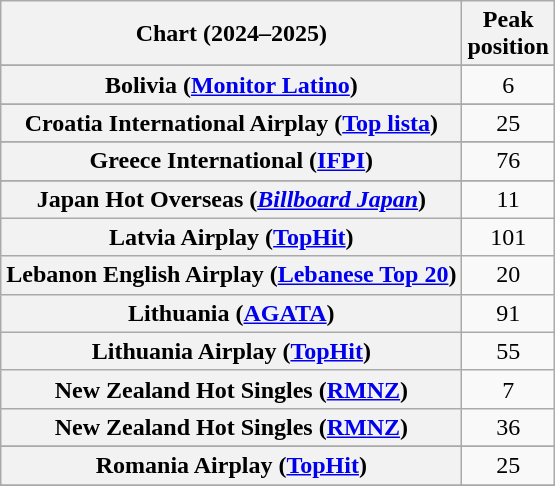<table class="wikitable sortable plainrowheaders" style="text-align:center">
<tr>
<th scope="col">Chart (2024–2025)</th>
<th scope="col">Peak<br>position</th>
</tr>
<tr>
</tr>
<tr>
</tr>
<tr>
<th scope="row">Bolivia (<a href='#'>Monitor Latino</a>)</th>
<td>6</td>
</tr>
<tr>
</tr>
<tr>
<th scope="row">Croatia International Airplay (<a href='#'>Top lista</a>)<br></th>
<td>25</td>
</tr>
<tr>
</tr>
<tr>
</tr>
<tr>
</tr>
<tr>
<th scope="row">Greece International (<a href='#'>IFPI</a>)</th>
<td>76</td>
</tr>
<tr>
</tr>
<tr>
<th scope="row">Japan Hot Overseas (<em><a href='#'>Billboard Japan</a></em>)</th>
<td>11</td>
</tr>
<tr>
<th scope="row">Latvia Airplay (<a href='#'>TopHit</a>)</th>
<td>101</td>
</tr>
<tr>
<th scope="row">Lebanon English Airplay (<a href='#'>Lebanese Top 20</a>)</th>
<td>20</td>
</tr>
<tr>
<th scope="row">Lithuania (<a href='#'>AGATA</a>)</th>
<td>91</td>
</tr>
<tr>
<th scope="row">Lithuania Airplay (<a href='#'>TopHit</a>)</th>
<td>55</td>
</tr>
<tr>
<th scope="row">New Zealand Hot Singles (<a href='#'>RMNZ</a>)</th>
<td>7</td>
</tr>
<tr>
<th scope="row">New Zealand Hot Singles (<a href='#'>RMNZ</a>)<br></th>
<td>36</td>
</tr>
<tr>
</tr>
<tr>
</tr>
<tr>
<th scope="row">Romania Airplay (<a href='#'>TopHit</a>)</th>
<td>25</td>
</tr>
<tr>
</tr>
<tr>
</tr>
<tr>
</tr>
<tr>
</tr>
</table>
